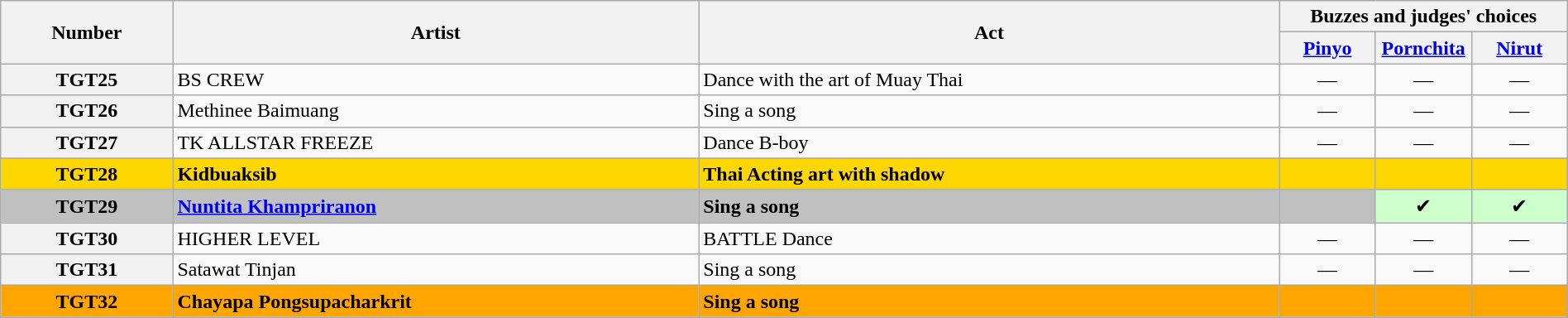<table class="wikitable" width="100%">
<tr>
<th rowspan=2>Number</th>
<th rowspan=2>Artist</th>
<th rowspan=2>Act</th>
<th colspan="3">Buzzes and judges' choices</th>
</tr>
<tr>
<th width="70"><a href='#'>Pinyo</a></th>
<th width="70"><a href='#'>Pornchita</a></th>
<th width="70"><a href='#'>Nirut</a></th>
</tr>
<tr>
<th>TGT25</th>
<td>BS CREW</td>
<td>Dance with the art of Muay Thai</td>
<td align="center">—</td>
<td align="center">—</td>
<td align="center">—</td>
</tr>
<tr>
<th>TGT26</th>
<td>Methinee Baimuang</td>
<td>Sing a song</td>
<td align="center">—</td>
<td align="center">—</td>
<td align="center">—</td>
</tr>
<tr>
<th>TGT27</th>
<td>TK ALLSTAR FREEZE</td>
<td>Dance B-boy</td>
<td align="center">—</td>
<td align="center">—</td>
<td align="center">—</td>
</tr>
<tr>
<th style="background:gold;">TGT28</th>
<td style="background:gold;"><strong>Kidbuaksib</strong></td>
<td style="background:gold;"><strong>Thai Acting art with shadow</strong></td>
<td style="background:gold;"></td>
<td style="background:gold;"></td>
<td style="background:gold;"></td>
</tr>
<tr>
<th style="background-color:silver">TGT29</th>
<td style="background-color:silver"><strong><a href='#'>Nuntita Khampriranon</a></strong></td>
<td style="background-color:silver"><strong>Sing a song</strong></td>
<td style="background-color:silver"></td>
<td style="background-color:#CFC;text-align:center">✔</td>
<td style="background-color:#CFC;text-align:center">✔</td>
</tr>
<tr>
<th>TGT30</th>
<td>HIGHER LEVEL</td>
<td>BATTLE Dance</td>
<td align="center">—</td>
<td align="center">—</td>
<td align="center">—</td>
</tr>
<tr>
<th>TGT31</th>
<td>Satawat Tinjan</td>
<td>Sing a song</td>
<td align="center">—</td>
<td align="center">—</td>
<td align="center">—</td>
</tr>
<tr>
<th style="background:orange;">TGT32</th>
<td style="background:orange;"><strong>Chayapa Pongsupacharkrit</strong></td>
<td style="background:orange;"><strong>Sing a song</strong></td>
<td style="background:orange;"></td>
<td style="background:orange;"></td>
<td style="background:orange;"></td>
</tr>
</table>
